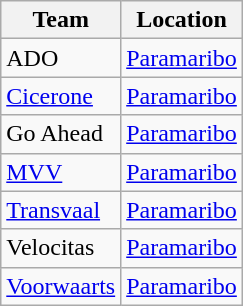<table class="wikitable">
<tr>
<th>Team</th>
<th>Location</th>
</tr>
<tr>
<td>ADO</td>
<td><a href='#'>Paramaribo</a></td>
</tr>
<tr>
<td><a href='#'>Cicerone</a></td>
<td><a href='#'>Paramaribo</a></td>
</tr>
<tr>
<td>Go Ahead</td>
<td><a href='#'>Paramaribo</a></td>
</tr>
<tr>
<td><a href='#'>MVV</a></td>
<td><a href='#'>Paramaribo</a></td>
</tr>
<tr>
<td><a href='#'>Transvaal</a></td>
<td><a href='#'>Paramaribo</a></td>
</tr>
<tr>
<td>Velocitas</td>
<td><a href='#'>Paramaribo</a></td>
</tr>
<tr>
<td><a href='#'>Voorwaarts</a></td>
<td><a href='#'>Paramaribo</a></td>
</tr>
</table>
